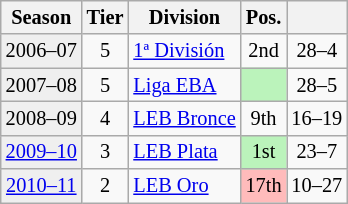<table class="wikitable" style="font-size:85%; text-align:center">
<tr>
<th>Season</th>
<th>Tier</th>
<th>Division</th>
<th>Pos.</th>
<th></th>
</tr>
<tr>
<td bgcolor=#efefef>2006–07</td>
<td>5</td>
<td align=left><a href='#'>1ª División</a></td>
<td>2nd</td>
<td>28–4</td>
</tr>
<tr>
<td bgcolor=#efefef>2007–08</td>
<td>5</td>
<td align=left><a href='#'>Liga EBA</a></td>
<td bgcolor=#BBF3BB></td>
<td>28–5</td>
</tr>
<tr>
<td bgcolor=#efefef>2008–09</td>
<td>4</td>
<td align=left><a href='#'>LEB Bronce</a></td>
<td>9th</td>
<td>16–19</td>
</tr>
<tr>
<td bgcolor=#efefef><a href='#'>2009–10</a></td>
<td>3</td>
<td align=left><a href='#'>LEB Plata</a></td>
<td bgcolor=#BBF3BB>1st</td>
<td>23–7</td>
</tr>
<tr>
<td bgcolor=#efefef><a href='#'>2010–11</a></td>
<td>2</td>
<td align=left><a href='#'>LEB Oro</a></td>
<td bgcolor=#FFBBBB>17th</td>
<td>10–27</td>
</tr>
</table>
